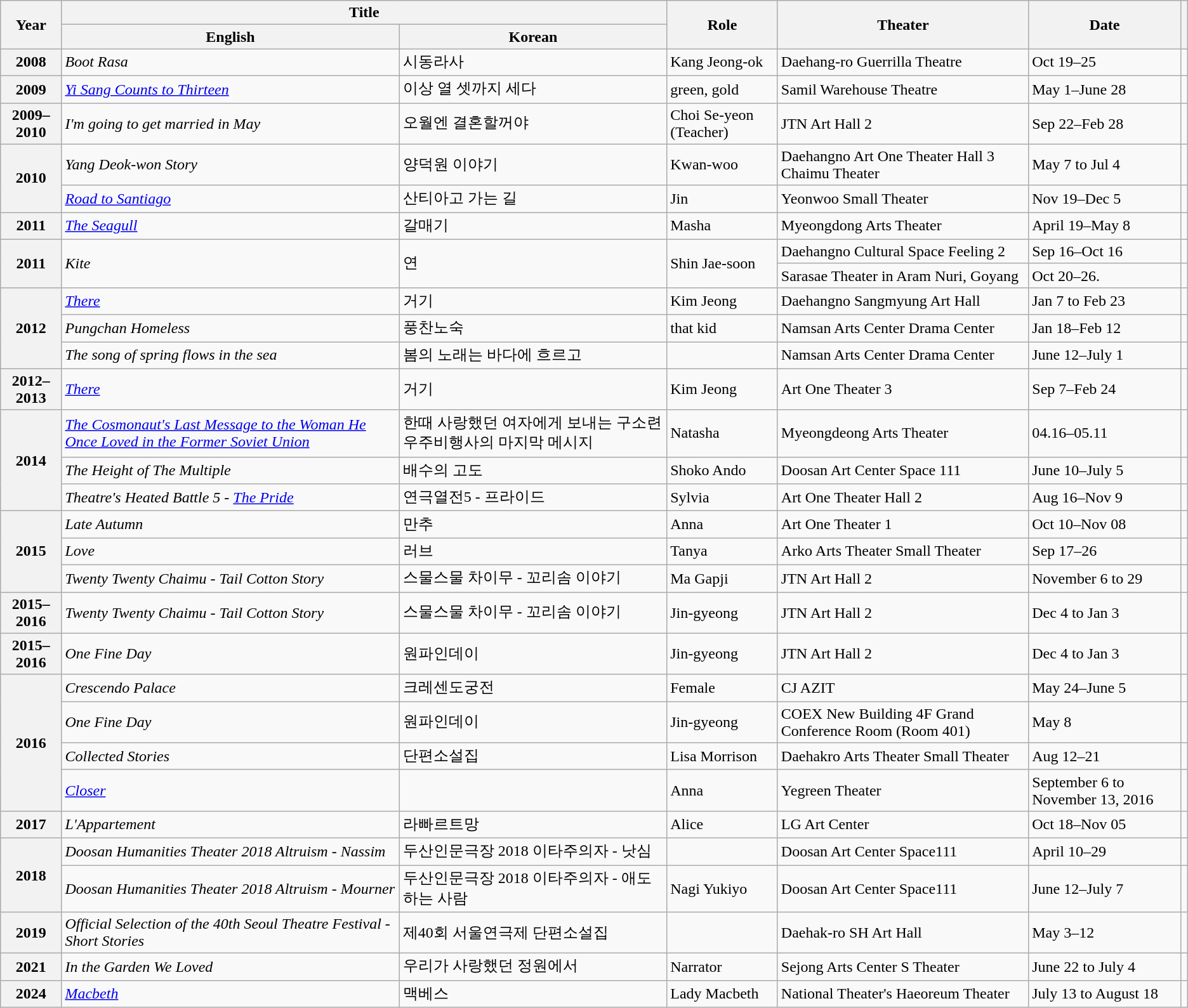<table class="wikitable sortable plainrowheaders" style="text-align:left; font-size:100%;">
<tr>
<th rowspan="2" scope="col">Year</th>
<th colspan="2" scope="col">Title</th>
<th rowspan="2" scope="col">Role</th>
<th rowspan="2" scope="col">Theater</th>
<th rowspan="2" scope="col">Date</th>
<th rowspan="2" scope="col" class="unsortable"></th>
</tr>
<tr>
<th>English</th>
<th>Korean</th>
</tr>
<tr>
<th scope="row">2008</th>
<td><em>Boot Rasa</em></td>
<td>시동라사</td>
<td>Kang Jeong-ok</td>
<td>Daehang-ro Guerrilla Theatre</td>
<td>Oct 19–25</td>
<td></td>
</tr>
<tr>
<th scope="row">2009</th>
<td><a href='#'><em>Yi Sang Counts to Thirteen</em></a></td>
<td>이상 열 셋까지 세다</td>
<td>green, gold</td>
<td>Samil Warehouse Theatre</td>
<td>May 1–June 28</td>
<td></td>
</tr>
<tr>
<th scope="row">2009–2010</th>
<td><em>I'm going to get married in May</em></td>
<td>오월엔 결혼할꺼야</td>
<td>Choi Se-yeon (Teacher)</td>
<td>JTN Art Hall 2</td>
<td>Sep 22–Feb 28</td>
<td></td>
</tr>
<tr>
<th scope="row" rowspan="2">2010</th>
<td><em>Yang Deok-won Story</em></td>
<td>양덕원 이야기</td>
<td>Kwan-woo</td>
<td>Daehangno Art One Theater Hall 3 Chaimu Theater</td>
<td>May 7 to Jul 4</td>
<td></td>
</tr>
<tr>
<td><em><a href='#'>Road to Santiago</a></em></td>
<td>산티아고 가는 길</td>
<td>Jin</td>
<td>Yeonwoo Small Theater</td>
<td>Nov 19–Dec 5</td>
<td></td>
</tr>
<tr>
<th scope="row">2011</th>
<td><em><a href='#'>The Seagull</a></em></td>
<td>갈매기</td>
<td>Masha</td>
<td>Myeongdong Arts Theater</td>
<td>April 19–May 8</td>
<td></td>
</tr>
<tr>
<th scope="row" rowspan="2">2011</th>
<td rowspan="2"><em>Kite</em></td>
<td rowspan="2">연</td>
<td rowspan="2">Shin Jae-soon</td>
<td>Daehangno Cultural Space Feeling 2</td>
<td>Sep 16–Oct 16</td>
<td></td>
</tr>
<tr>
<td>Sarasae Theater in Aram Nuri, Goyang</td>
<td>Oct 20–26.</td>
<td></td>
</tr>
<tr>
<th scope="row" rowspan="3">2012</th>
<td><em><a href='#'>There</a></em></td>
<td>거기</td>
<td>Kim Jeong</td>
<td>Daehangno Sangmyung Art Hall</td>
<td>Jan 7 to Feb 23</td>
<td></td>
</tr>
<tr>
<td><em>Pungchan Homeless</em></td>
<td>풍찬노숙</td>
<td>that kid</td>
<td>Namsan Arts Center Drama Center</td>
<td>Jan 18–Feb 12</td>
<td></td>
</tr>
<tr>
<td><em>The song of spring flows in the sea</em></td>
<td>봄의 노래는 바다에 흐르고</td>
<td></td>
<td>Namsan Arts Center Drama Center</td>
<td>June 12–July 1</td>
<td></td>
</tr>
<tr>
<th scope="row">2012–2013</th>
<td><em><a href='#'>There</a></em></td>
<td>거기</td>
<td>Kim Jeong</td>
<td>Art One Theater 3</td>
<td>Sep 7–Feb 24</td>
<td></td>
</tr>
<tr>
<th scope="row" rowspan="3">2014</th>
<td><em><a href='#'>The Cosmonaut's Last Message to the Woman He Once Loved in the Former Soviet Union</a></em></td>
<td>한때 사랑했던 여자에게 보내는 구소련 우주비행사의 마지막 메시지</td>
<td>Natasha</td>
<td>Myeongdeong Arts Theater</td>
<td>04.16–05.11</td>
<td></td>
</tr>
<tr>
<td><em>The Height of The Multiple</em></td>
<td>배수의 고도</td>
<td>Shoko Ando</td>
<td>Doosan Art Center Space 111</td>
<td>June 10–July 5</td>
<td></td>
</tr>
<tr>
<td><em>Theatre's Heated Battle 5 - <a href='#'>The Pride</a></em></td>
<td>연극열전5 - 프라이드</td>
<td>Sylvia</td>
<td>Art One Theater Hall 2</td>
<td>Aug 16–Nov 9</td>
<td></td>
</tr>
<tr>
<th scope="row" rowspan="3">2015</th>
<td><em>Late Autumn</em></td>
<td>만추</td>
<td>Anna</td>
<td>Art One Theater 1</td>
<td>Oct 10–Nov 08</td>
<td></td>
</tr>
<tr>
<td><em>Love</em></td>
<td>러브</td>
<td>Tanya</td>
<td>Arko Arts Theater Small Theater</td>
<td>Sep 17–26</td>
<td></td>
</tr>
<tr>
<td><em>Twenty Twenty Chaimu - Tail Cotton Story</em></td>
<td>스물스물 차이무 - 꼬리솜 이야기</td>
<td>Ma Gapji</td>
<td>JTN Art Hall 2</td>
<td>November 6 to 29</td>
<td></td>
</tr>
<tr>
<th scope="row">2015–2016</th>
<td><em>Twenty Twenty Chaimu - Tail Cotton Story</em></td>
<td>스물스물 차이무 - 꼬리솜 이야기</td>
<td>Jin-gyeong</td>
<td>JTN Art Hall 2</td>
<td>Dec 4 to Jan 3</td>
<td></td>
</tr>
<tr>
<th scope="row">2015–2016</th>
<td><em>One Fine Day</em></td>
<td>원파인데이</td>
<td>Jin-gyeong</td>
<td>JTN Art Hall 2</td>
<td>Dec 4 to Jan 3</td>
<td></td>
</tr>
<tr>
<th scope="row" rowspan="4">2016</th>
<td><em>Crescendo Palace</em></td>
<td>크레센도궁전</td>
<td>Female</td>
<td>CJ AZIT</td>
<td>May 24–June 5</td>
<td></td>
</tr>
<tr>
<td><em>One Fine Day</em></td>
<td>원파인데이</td>
<td>Jin-gyeong</td>
<td>COEX New Building 4F Grand Conference Room (Room 401)</td>
<td>May 8</td>
<td></td>
</tr>
<tr>
<td><em>Collected Stories</em></td>
<td>단편소설집</td>
<td>Lisa Morrison</td>
<td>Daehakro Arts Theater Small Theater</td>
<td>Aug 12–21</td>
<td></td>
</tr>
<tr>
<td><em><a href='#'>Closer</a></em></td>
<td></td>
<td>Anna</td>
<td>Yegreen Theater</td>
<td>September 6 to November 13, 2016</td>
<td></td>
</tr>
<tr>
<th scope="row">2017</th>
<td><em>L'Appartement</em></td>
<td>라빠르트망</td>
<td>Alice</td>
<td>LG Art Center</td>
<td>Oct 18–Nov 05</td>
<td></td>
</tr>
<tr>
<th scope="row" rowspan="2">2018</th>
<td><em>Doosan Humanities Theater 2018 Altruism - Nassim</em></td>
<td>두산인문극장 2018 이타주의자 - 낫심</td>
<td></td>
<td>Doosan Art Center Space111</td>
<td>April 10–29</td>
<td></td>
</tr>
<tr>
<td><em>Doosan Humanities Theater 2018 Altruism - Mourner</em></td>
<td>두산인문극장 2018 이타주의자 - 애도하는 사람</td>
<td>Nagi Yukiyo</td>
<td>Doosan Art Center Space111</td>
<td>June 12–July 7</td>
<td></td>
</tr>
<tr>
<th scope="row">2019</th>
<td><em>Official Selection of the 40th Seoul Theatre Festival - Short Stories</em></td>
<td>제40회 서울연극제 단편소설집</td>
<td></td>
<td>Daehak-ro SH Art Hall</td>
<td>May 3–12</td>
<td></td>
</tr>
<tr>
<th scope="row">2021</th>
<td><em>In the Garden We Loved</em></td>
<td>우리가 사랑했던 정원에서</td>
<td>Narrator</td>
<td>Sejong Arts Center S Theater</td>
<td>June 22 to July 4</td>
<td></td>
</tr>
<tr>
<th scope="row">2024</th>
<td><em><a href='#'>Macbeth</a></em></td>
<td>맥베스</td>
<td>Lady Macbeth</td>
<td>National Theater's Haeoreum Theater</td>
<td>July 13 to August 18</td>
<td></td>
</tr>
</table>
